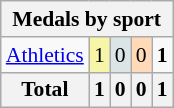<table class="wikitable" style="font-size:90%; text-align:center;">
<tr>
<th colspan="5">Medals by sport</th>
</tr>
<tr>
<td align="left"><a href='#'>Athletics</a></td>
<td style="background:#F7F6A8;">1</td>
<td style="background:#DCE5E5;">0</td>
<td style="background:#FFDAB9;">0</td>
<td><strong>1</strong></td>
</tr>
<tr class="sortbottom">
<th>Total</th>
<th>1</th>
<th>0</th>
<th>0</th>
<th>1</th>
</tr>
</table>
